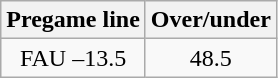<table class="wikitable">
<tr align="center">
<th style=>Pregame line</th>
<th style=>Over/under</th>
</tr>
<tr align="center">
<td>FAU –13.5</td>
<td>48.5</td>
</tr>
</table>
